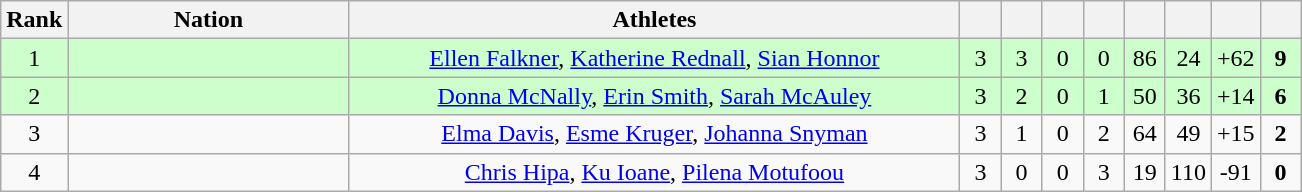<table class=wikitable style="text-align:center">
<tr>
<th width=20>Rank</th>
<th width=180>Nation</th>
<th width=400>Athletes</th>
<th width=20></th>
<th width=20></th>
<th width=20></th>
<th width=20></th>
<th width=20></th>
<th width=20></th>
<th width=20></th>
<th width=20></th>
</tr>
<tr bgcolor="#ccffcc">
<td>1</td>
<td align=left></td>
<td><a href='#'>Ellen Falkner</a>, <a href='#'>Katherine Rednall</a>, <a href='#'>Sian Honnor</a></td>
<td>3</td>
<td>3</td>
<td>0</td>
<td>0</td>
<td>86</td>
<td>24</td>
<td>+62</td>
<td><strong>9</strong></td>
</tr>
<tr bgcolor="#ccffcc">
<td>2</td>
<td align=left></td>
<td><a href='#'>Donna McNally</a>, <a href='#'>Erin Smith</a>, <a href='#'>Sarah McAuley</a></td>
<td>3</td>
<td>2</td>
<td>0</td>
<td>1</td>
<td>50</td>
<td>36</td>
<td>+14</td>
<td><strong>6</strong></td>
</tr>
<tr>
<td>3</td>
<td align=left></td>
<td><a href='#'>Elma Davis</a>, <a href='#'>Esme Kruger</a>, <a href='#'>Johanna Snyman</a></td>
<td>3</td>
<td>1</td>
<td>0</td>
<td>2</td>
<td>64</td>
<td>49</td>
<td>+15</td>
<td><strong>2</strong></td>
</tr>
<tr>
<td>4</td>
<td align=left></td>
<td><a href='#'>Chris Hipa</a>, <a href='#'>Ku Ioane</a>, <a href='#'>Pilena Motufoou</a></td>
<td>3</td>
<td>0</td>
<td>0</td>
<td>3</td>
<td>19</td>
<td>110</td>
<td>-91</td>
<td><strong>0</strong></td>
</tr>
</table>
